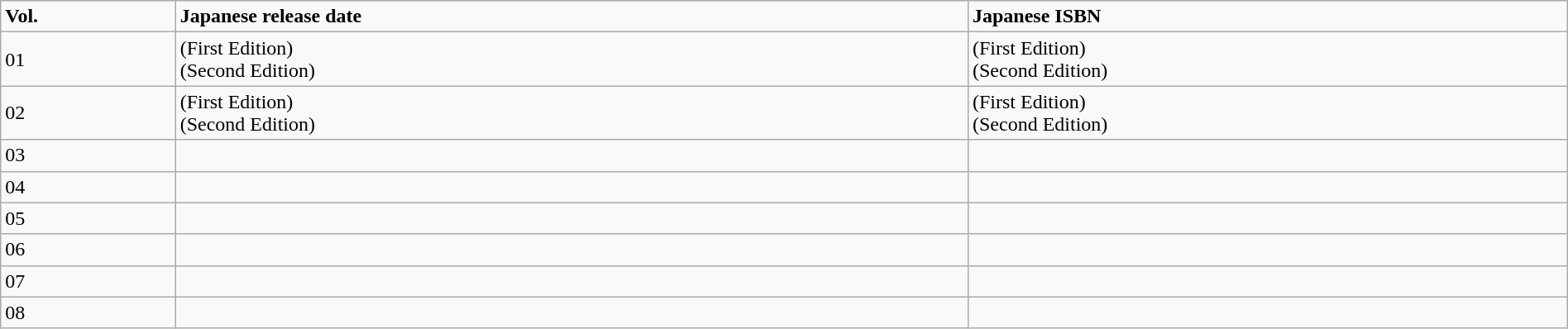<table class="wikitable" width="100%">
<tr>
<td><strong>Vol.</strong></td>
<td><strong>Japanese release date</strong></td>
<td><strong>Japanese ISBN</strong></td>
</tr>
<tr>
<td>01</td>
<td> (First Edition) <br>  (Second Edition)</td>
<td> (First Edition) <br>  (Second Edition)</td>
</tr>
<tr>
<td>02</td>
<td> (First Edition) <br>  (Second Edition)</td>
<td> (First Edition) <br>  (Second Edition)</td>
</tr>
<tr>
<td>03</td>
<td></td>
<td></td>
</tr>
<tr>
<td>04</td>
<td></td>
<td></td>
</tr>
<tr>
<td>05</td>
<td></td>
<td></td>
</tr>
<tr>
<td>06</td>
<td></td>
<td></td>
</tr>
<tr>
<td>07</td>
<td></td>
<td></td>
</tr>
<tr>
<td>08</td>
<td></td>
<td></td>
</tr>
</table>
